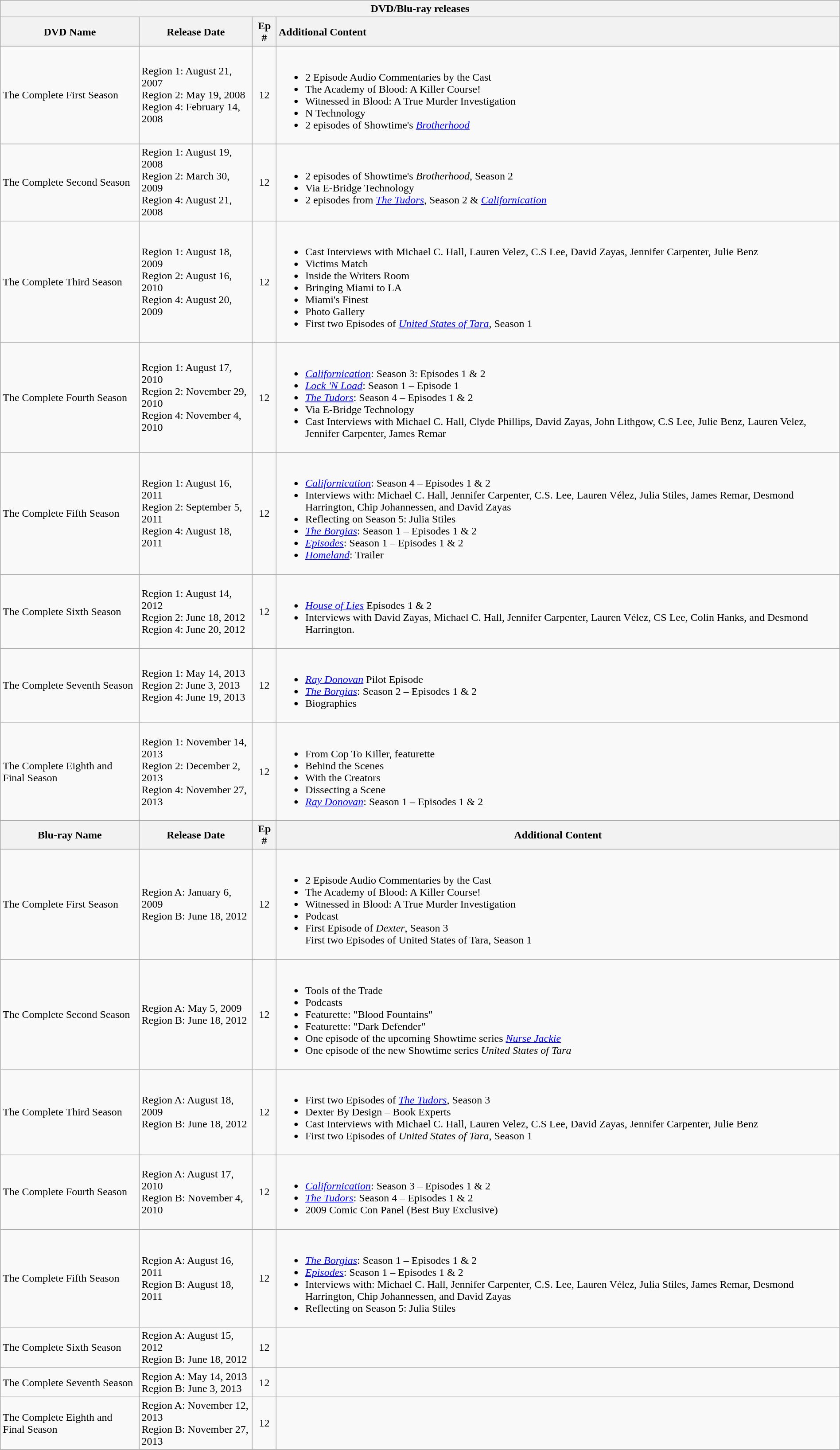<table class="wikitable" style="width:100%;">
<tr>
<th colspan=4 style="text-align:center">DVD/Blu-ray releases</th>
</tr>
<tr>
<th>DVD Name</th>
<th>Release Date</th>
<th>Ep #</th>
<th style="text-align:left">Additional Content</th>
</tr>
<tr>
<td>The Complete First Season</td>
<td>Region 1: August 21, 2007<br>Region 2: May 19, 2008<br>Region 4: February 14, 2008</td>
<td style="text-align:center;">12</td>
<td><br><ul><li>2 Episode Audio Commentaries by the Cast</li><li>The Academy of Blood: A Killer Course!</li><li>Witnessed in Blood: A True Murder Investigation</li><li>N Technology</li><li>2 episodes of Showtime's <em><a href='#'>Brotherhood</a></em></li></ul></td>
</tr>
<tr>
<td>The Complete Second Season</td>
<td>Region 1: August 19, 2008<br>Region 2: March 30, 2009<br>Region 4: August 21, 2008</td>
<td style="text-align:center;">12</td>
<td><br><ul><li>2 episodes of Showtime's <em>Brotherhood</em>, Season 2</li><li>Via E-Bridge Technology</li><li>2 episodes from <em><a href='#'>The Tudors</a></em>, Season 2 & <em><a href='#'>Californication</a></em></li></ul></td>
</tr>
<tr>
<td>The Complete Third Season</td>
<td>Region 1: August 18, 2009<br>Region 2: August 16, 2010<br>Region 4: August 20, 2009</td>
<td style="text-align:center;">12</td>
<td><br><ul><li>Cast Interviews with Michael C. Hall, Lauren Velez, C.S Lee, David Zayas, Jennifer Carpenter, Julie Benz</li><li>Victims Match</li><li>Inside the Writers Room</li><li>Bringing Miami to LA</li><li>Miami's Finest</li><li>Photo Gallery</li><li>First two Episodes of <em><a href='#'>United States of Tara</a></em>, Season 1</li></ul></td>
</tr>
<tr>
<td>The Complete Fourth Season</td>
<td>Region 1: August 17, 2010<br>Region 2: November 29, 2010<br>Region 4: November 4, 2010</td>
<td style="text-align:center;">12</td>
<td><br><ul><li><em><a href='#'>Californication</a></em>: Season 3: Episodes 1 & 2</li><li><a href='#'><em>Lock 'N Load</em></a>: Season 1 – Episode 1</li><li><em><a href='#'>The Tudors</a></em>: Season 4 – Episodes 1 & 2</li><li>Via E-Bridge Technology</li><li>Cast Interviews with Michael C. Hall, Clyde Phillips, David Zayas, John Lithgow, C.S Lee, Julie Benz, Lauren Velez, Jennifer Carpenter, James Remar</li></ul></td>
</tr>
<tr>
<td>The Complete Fifth Season</td>
<td>Region 1: August 16, 2011<br>Region 2: September 5, 2011<br>Region 4: August 18, 2011</td>
<td style="text-align:center;">12</td>
<td><br><ul><li><em><a href='#'>Californication</a></em>: Season 4 – Episodes 1 & 2</li><li>Interviews with: Michael C. Hall, Jennifer Carpenter, C.S. Lee, Lauren Vélez, Julia Stiles, James Remar, Desmond Harrington, Chip Johannessen, and David Zayas</li><li>Reflecting on Season 5: Julia Stiles</li><li><em><a href='#'>The Borgias</a></em>: Season 1 – Episodes 1 & 2</li><li><em><a href='#'>Episodes</a></em>: Season 1 – Episodes 1 & 2</li><li><em><a href='#'>Homeland</a></em>: Trailer</li></ul></td>
</tr>
<tr>
<td>The Complete Sixth Season</td>
<td>Region 1: August 14, 2012<br>Region 2: June 18, 2012<br>Region 4: June 20, 2012</td>
<td style="text-align:center;">12</td>
<td><br><ul><li><em><a href='#'>House of Lies</a></em> Episodes 1 & 2</li><li>Interviews with David Zayas, Michael C. Hall, Jennifer Carpenter, Lauren Vélez, CS Lee, Colin Hanks, and Desmond Harrington.</li></ul></td>
</tr>
<tr>
<td>The Complete Seventh Season</td>
<td>Region 1: May 14, 2013 <br>Region 2: June 3, 2013<br>Region 4: June 19, 2013</td>
<td style="text-align:center;">12</td>
<td><br><ul><li><em><a href='#'>Ray Donovan</a></em> Pilot Episode</li><li><em><a href='#'>The Borgias</a></em>: Season 2 – Episodes 1 & 2</li><li>Biographies</li></ul></td>
</tr>
<tr>
<td>The Complete Eighth and Final Season</td>
<td>Region 1: November 14, 2013<br>Region 2: December 2, 2013<br>Region 4: November 27, 2013</td>
<td style="text-align:center;">12</td>
<td><br><ul><li>From Cop To Killer, featurette</li><li>Behind the Scenes</li><li>With the Creators</li><li>Dissecting a Scene</li><li><em><a href='#'>Ray Donovan</a></em>: Season 1 – Episodes 1 & 2</li></ul></td>
</tr>
<tr>
<th>Blu-ray Name</th>
<th>Release Date</th>
<th>Ep #</th>
<th>Additional Content</th>
</tr>
<tr>
<td>The Complete First Season</td>
<td>Region A: January 6, 2009<br>Region B: June 18, 2012</td>
<td style="text-align:center;">12</td>
<td><br><ul><li>2 Episode Audio Commentaries by the Cast</li><li>The Academy of Blood: A Killer Course!</li><li>Witnessed in Blood: A True Murder Investigation</li><li>Podcast</li><li>First Episode of <em>Dexter</em>, Season 3<br>First two Episodes of United States of Tara, Season 1</li></ul></td>
</tr>
<tr>
<td>The Complete Second Season</td>
<td>Region A: May 5, 2009<br>Region B: June 18, 2012</td>
<td style="text-align:center;">12</td>
<td><br><ul><li>Tools of the Trade</li><li>Podcasts</li><li>Featurette: "Blood Fountains"</li><li>Featurette: "Dark Defender"</li><li>One episode of the upcoming Showtime series <em><a href='#'>Nurse Jackie</a></em></li><li>One episode of the new Showtime series <em>United States of Tara</em></li></ul></td>
</tr>
<tr>
<td>The Complete Third Season</td>
<td>Region A: August 18, 2009<br>Region B: June 18, 2012</td>
<td style="text-align:center;">12</td>
<td><br><ul><li>First two Episodes of <em><a href='#'>The Tudors</a></em>, Season 3</li><li>Dexter By Design – Book Experts</li><li>Cast Interviews with Michael C. Hall, Lauren Velez, C.S Lee, David Zayas, Jennifer Carpenter, Julie Benz</li><li>First two Episodes of <em>United States of Tara</em>, Season 1</li></ul></td>
</tr>
<tr>
<td>The Complete Fourth Season</td>
<td>Region A: August 17, 2010<br>Region B: November 4, 2010</td>
<td style="text-align:center;">12</td>
<td><br><ul><li><em><a href='#'>Californication</a></em>: Season 3 – Episodes 1 & 2</li><li><em><a href='#'>The Tudors</a></em>: Season 4 – Episodes 1 & 2</li><li>2009 Comic Con Panel (Best Buy Exclusive)</li></ul></td>
</tr>
<tr>
<td>The Complete Fifth Season</td>
<td>Region A: August 16, 2011<br>Region B: August 18, 2011</td>
<td style="text-align:center;">12</td>
<td><br><ul><li><em><a href='#'>The Borgias</a></em>: Season 1 – Episodes 1 & 2</li><li><em><a href='#'>Episodes</a></em>: Season 1 – Episodes 1 & 2</li><li>Interviews with: Michael C. Hall, Jennifer Carpenter, C.S. Lee, Lauren Vélez, Julia Stiles, James Remar, Desmond Harrington, Chip Johannessen, and David Zayas</li><li>Reflecting on Season 5: Julia Stiles</li></ul></td>
</tr>
<tr>
<td>The Complete Sixth Season</td>
<td>Region A: August 15, 2012<br>Region B: June 18, 2012</td>
<td style="text-align:center;">12</td>
<td></td>
</tr>
<tr>
<td>The Complete Seventh Season</td>
<td>Region A: May 14, 2013<br>Region B: June 3, 2013</td>
<td style="text-align:center;">12</td>
<td></td>
</tr>
<tr>
<td>The Complete Eighth and Final Season</td>
<td>Region A: November 12, 2013<br>Region B: November 27, 2013</td>
<td style="text-align:center;">12</td>
<td></td>
</tr>
</table>
